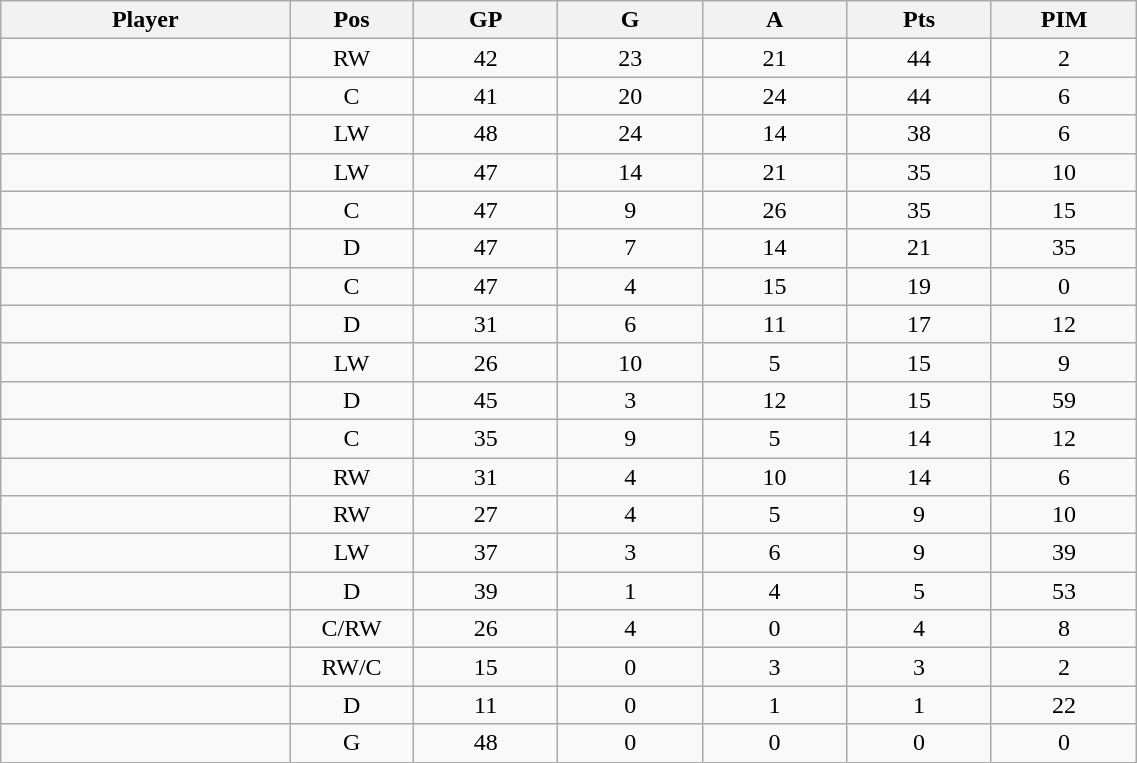<table class="wikitable sortable" width="60%">
<tr ALIGN="center">
<th bgcolor="#DDDDFF" width="10%">Player</th>
<th bgcolor="#DDDDFF" width="3%" title="Position">Pos</th>
<th bgcolor="#DDDDFF" width="5%" title="Games played">GP</th>
<th bgcolor="#DDDDFF" width="5%" title="Goals">G</th>
<th bgcolor="#DDDDFF" width="5%" title="Assists">A</th>
<th bgcolor="#DDDDFF" width="5%" title="Points">Pts</th>
<th bgcolor="#DDDDFF" width="5%" title="Penalties in Minutes">PIM</th>
</tr>
<tr align="center">
<td align="right"></td>
<td>RW</td>
<td>42</td>
<td>23</td>
<td>21</td>
<td>44</td>
<td>2</td>
</tr>
<tr align="center">
<td align="right"></td>
<td>C</td>
<td>41</td>
<td>20</td>
<td>24</td>
<td>44</td>
<td>6</td>
</tr>
<tr align="center">
<td align="right"></td>
<td>LW</td>
<td>48</td>
<td>24</td>
<td>14</td>
<td>38</td>
<td>6</td>
</tr>
<tr align="center">
<td align="right"></td>
<td>LW</td>
<td>47</td>
<td>14</td>
<td>21</td>
<td>35</td>
<td>10</td>
</tr>
<tr align="center">
<td align="right"></td>
<td>C</td>
<td>47</td>
<td>9</td>
<td>26</td>
<td>35</td>
<td>15</td>
</tr>
<tr align="center">
<td align="right"></td>
<td>D</td>
<td>47</td>
<td>7</td>
<td>14</td>
<td>21</td>
<td>35</td>
</tr>
<tr align="center">
<td align="right"></td>
<td>C</td>
<td>47</td>
<td>4</td>
<td>15</td>
<td>19</td>
<td>0</td>
</tr>
<tr align="center">
<td align="right"></td>
<td>D</td>
<td>31</td>
<td>6</td>
<td>11</td>
<td>17</td>
<td>12</td>
</tr>
<tr align="center">
<td align="right"></td>
<td>LW</td>
<td>26</td>
<td>10</td>
<td>5</td>
<td>15</td>
<td>9</td>
</tr>
<tr align="center">
<td align="right"></td>
<td>D</td>
<td>45</td>
<td>3</td>
<td>12</td>
<td>15</td>
<td>59</td>
</tr>
<tr align="center">
<td align="right"></td>
<td>C</td>
<td>35</td>
<td>9</td>
<td>5</td>
<td>14</td>
<td>12</td>
</tr>
<tr align="center">
<td align="right"></td>
<td>RW</td>
<td>31</td>
<td>4</td>
<td>10</td>
<td>14</td>
<td>6</td>
</tr>
<tr align="center">
<td align="right"></td>
<td>RW</td>
<td>27</td>
<td>4</td>
<td>5</td>
<td>9</td>
<td>10</td>
</tr>
<tr align="center">
<td align="right"></td>
<td>LW</td>
<td>37</td>
<td>3</td>
<td>6</td>
<td>9</td>
<td>39</td>
</tr>
<tr align="center">
<td align="right"></td>
<td>D</td>
<td>39</td>
<td>1</td>
<td>4</td>
<td>5</td>
<td>53</td>
</tr>
<tr align="center">
<td align="right"></td>
<td>C/RW</td>
<td>26</td>
<td>4</td>
<td>0</td>
<td>4</td>
<td>8</td>
</tr>
<tr align="center">
<td align="right"></td>
<td>RW/C</td>
<td>15</td>
<td>0</td>
<td>3</td>
<td>3</td>
<td>2</td>
</tr>
<tr align="center">
<td align="right"></td>
<td>D</td>
<td>11</td>
<td>0</td>
<td>1</td>
<td>1</td>
<td>22</td>
</tr>
<tr align="center">
<td align="right"></td>
<td>G</td>
<td>48</td>
<td>0</td>
<td>0</td>
<td>0</td>
<td>0</td>
</tr>
</table>
